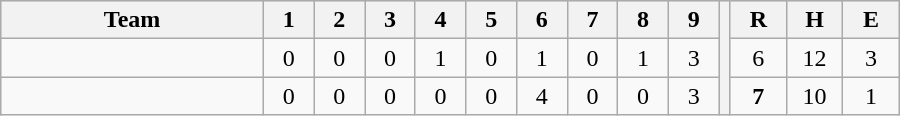<table border=1 cellspacing=0 width=600 style="margin-left:3em;" class="wikitable">
<tr style="text-align:center; background-color:#e6e6e6;">
<th align=left width=28%>Team</th>
<th width=5.4%>1</th>
<th width=5.4%>2</th>
<th width=5.4%>3</th>
<th width=5.4%>4</th>
<th width=5.4%>5</th>
<th width=5.4%>6</th>
<th width=5.4%>7</th>
<th width=5.4%>8</th>
<th width=5.4%>9</th>
<th rowspan="3" width=0.5%></th>
<th width=6%>R</th>
<th width=6%>H</th>
<th width=6%>E</th>
</tr>
<tr style="text-align:center;">
<td align=left></td>
<td>0</td>
<td>0</td>
<td>0</td>
<td>1</td>
<td>0</td>
<td>1</td>
<td>0</td>
<td>1</td>
<td>3</td>
<td>6</td>
<td>12</td>
<td>3</td>
</tr>
<tr style="text-align:center;">
<td align=left></td>
<td>0</td>
<td>0</td>
<td>0</td>
<td>0</td>
<td>0</td>
<td>4</td>
<td>0</td>
<td>0</td>
<td>3</td>
<td><strong>7</strong></td>
<td>10</td>
<td>1</td>
</tr>
</table>
